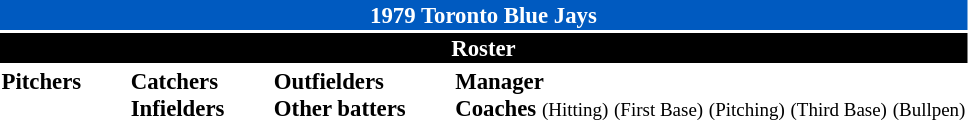<table class="toccolours" style="font-size: 95%;">
<tr>
<th colspan="10" style="background-color: #005ac0; color: white; text-align: center;">1979 Toronto Blue Jays</th>
</tr>
<tr>
<td colspan="10" style="background-color: black; color: white; text-align: center;"><strong>Roster</strong></td>
</tr>
<tr>
<td valign="top"><strong>Pitchers</strong><br>
















</td>
<td width="25px"></td>
<td valign="top"><strong>Catchers</strong><br>

<strong>Infielders</strong>









</td>
<td width="25px"></td>
<td valign="top"><strong>Outfielders</strong><br>






<strong>Other batters</strong>

</td>
<td width="25px"></td>
<td valign="top"><strong>Manager</strong><br>
<strong>Coaches</strong>
 <small>(Hitting)</small>
 <small>(First Base)</small>
 <small>(Pitching)</small>
 <small>(Third Base)</small>
 <small>(Bullpen)</small></td>
</tr>
</table>
